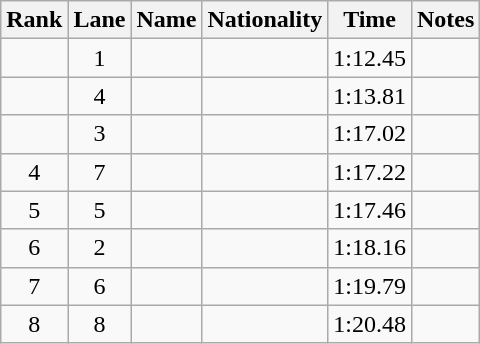<table class="wikitable sortable" style="text-align:center">
<tr>
<th>Rank</th>
<th>Lane</th>
<th>Name</th>
<th>Nationality</th>
<th>Time</th>
<th>Notes</th>
</tr>
<tr>
<td></td>
<td>1</td>
<td align=left></td>
<td align=left></td>
<td>1:12.45</td>
<td><strong></strong></td>
</tr>
<tr>
<td></td>
<td>4</td>
<td align=left></td>
<td align=left></td>
<td>1:13.81</td>
<td></td>
</tr>
<tr>
<td></td>
<td>3</td>
<td align=left></td>
<td align=left></td>
<td>1:17.02</td>
<td></td>
</tr>
<tr>
<td>4</td>
<td>7</td>
<td align=left></td>
<td align=left></td>
<td>1:17.22</td>
<td></td>
</tr>
<tr>
<td>5</td>
<td>5</td>
<td align=left></td>
<td align=left></td>
<td>1:17.46</td>
<td></td>
</tr>
<tr>
<td>6</td>
<td>2</td>
<td align=left></td>
<td align=left></td>
<td>1:18.16</td>
<td></td>
</tr>
<tr>
<td>7</td>
<td>6</td>
<td align=left></td>
<td align=left></td>
<td>1:19.79</td>
<td></td>
</tr>
<tr>
<td>8</td>
<td>8</td>
<td align=left></td>
<td align=left></td>
<td>1:20.48</td>
<td></td>
</tr>
</table>
